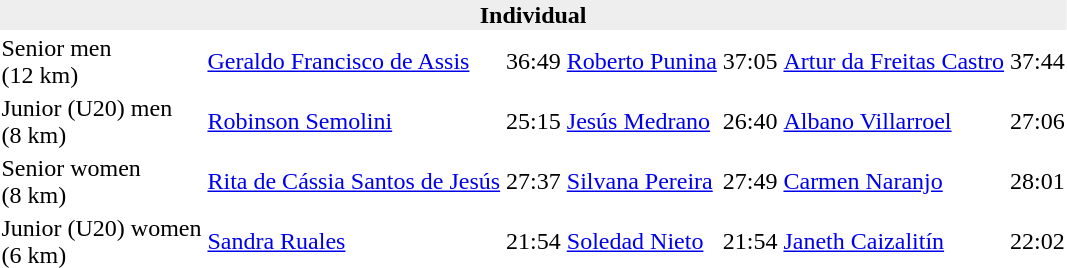<table>
<tr>
<td colspan=7 bgcolor=#eeeeee style=text-align:center;><strong>Individual</strong></td>
</tr>
<tr>
<td>Senior men<br>(12 km)</td>
<td><a href='#'>Geraldo Francisco de Assis</a><br></td>
<td>36:49</td>
<td><a href='#'>Roberto Punina</a><br></td>
<td>37:05</td>
<td><a href='#'>Artur da Freitas Castro</a><br></td>
<td>37:44</td>
</tr>
<tr>
<td>Junior (U20) men<br>(8 km)</td>
<td><a href='#'>Robinson Semolini</a><br></td>
<td>25:15</td>
<td><a href='#'>Jesús Medrano</a><br></td>
<td>26:40</td>
<td><a href='#'>Albano Villarroel</a><br></td>
<td>27:06</td>
</tr>
<tr>
<td>Senior women<br>(8 km)</td>
<td><a href='#'>Rita de Cássia Santos de Jesús</a><br></td>
<td>27:37</td>
<td><a href='#'>Silvana Pereira</a><br></td>
<td>27:49</td>
<td><a href='#'>Carmen Naranjo</a><br></td>
<td>28:01</td>
</tr>
<tr>
<td>Junior (U20) women<br>(6 km)</td>
<td><a href='#'>Sandra Ruales</a><br></td>
<td>21:54</td>
<td><a href='#'>Soledad Nieto</a><br></td>
<td>21:54</td>
<td><a href='#'>Janeth Caizalitín</a><br></td>
<td>22:02</td>
</tr>
</table>
